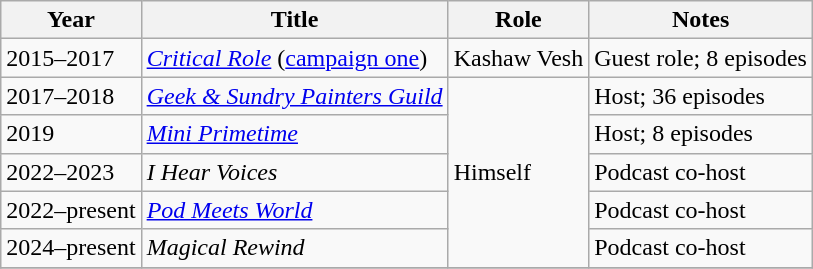<table class="wikitable sortable">
<tr>
<th>Year</th>
<th>Title</th>
<th>Role</th>
<th>Notes</th>
</tr>
<tr>
<td>2015–2017</td>
<td><em><a href='#'>Critical Role</a></em> (<a href='#'>campaign one</a>)</td>
<td>Kashaw Vesh</td>
<td>Guest role; 8 episodes</td>
</tr>
<tr>
<td>2017–2018</td>
<td><em><a href='#'>Geek & Sundry Painters Guild</a></em></td>
<td rowspan="5">Himself</td>
<td>Host; 36 episodes</td>
</tr>
<tr>
<td>2019</td>
<td><em><a href='#'>Mini Primetime</a></em></td>
<td>Host; 8 episodes</td>
</tr>
<tr>
<td>2022–2023</td>
<td><em>I Hear Voices</em></td>
<td>Podcast co-host</td>
</tr>
<tr>
<td>2022–present</td>
<td><em><a href='#'>Pod Meets World</a></em></td>
<td>Podcast co-host</td>
</tr>
<tr>
<td>2024–present</td>
<td><em>Magical Rewind</em></td>
<td>Podcast co-host</td>
</tr>
<tr>
</tr>
</table>
